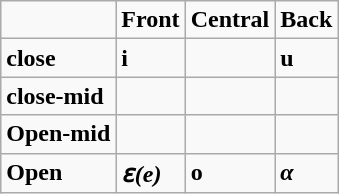<table class="wikitable">
<tr>
<td></td>
<td><strong>Front</strong></td>
<td><strong>Central</strong></td>
<td><strong>Back</strong></td>
</tr>
<tr>
<td><strong>close</strong></td>
<td><strong>i</strong></td>
<td></td>
<td><strong>u</strong></td>
</tr>
<tr>
<td><strong>close-mid</strong></td>
<td></td>
<td></td>
<td></td>
</tr>
<tr>
<td><strong>Open-mid</strong></td>
<td></td>
<td></td>
<td></td>
</tr>
<tr>
<td><strong>Open</strong></td>
<td><strong><em>ɛ(e)</em></strong></td>
<td><strong>o</strong></td>
<td><strong><em>α</em></strong></td>
</tr>
</table>
